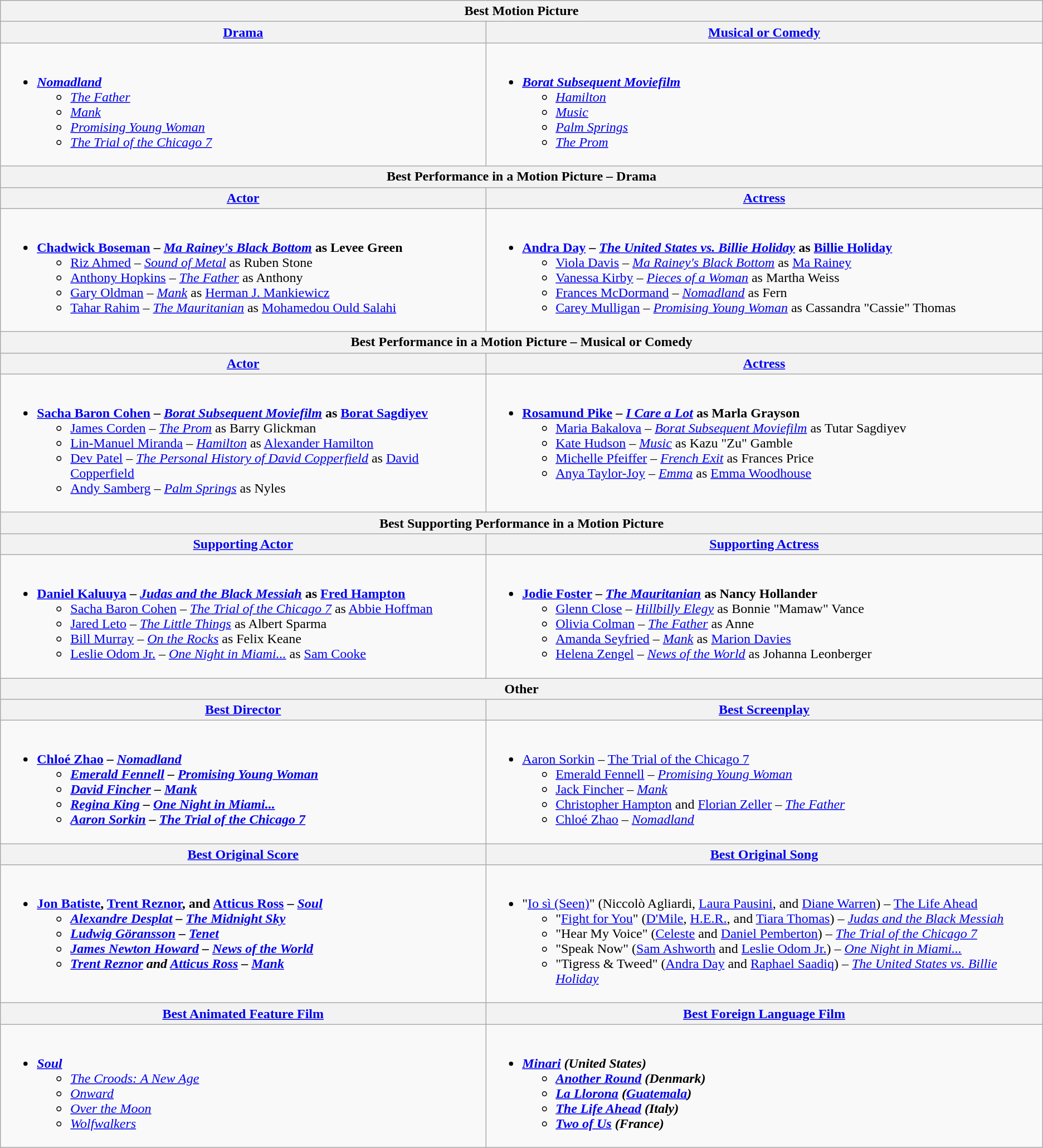<table class=wikitable style="width=100%">
<tr>
<th colspan=2>Best Motion Picture</th>
</tr>
<tr>
<th style="width=50%"><a href='#'>Drama</a></th>
<th style="width=50%"><a href='#'>Musical or Comedy</a></th>
</tr>
<tr>
<td valign="top"><br><ul><li><strong><em><a href='#'>Nomadland</a></em></strong><ul><li><em><a href='#'>The Father</a></em></li><li><em><a href='#'>Mank</a></em></li><li><em><a href='#'>Promising Young Woman</a></em></li><li><em><a href='#'>The Trial of the Chicago 7</a></em></li></ul></li></ul></td>
<td valign="top"><br><ul><li><strong><em><a href='#'>Borat Subsequent Moviefilm</a></em></strong><ul><li><em><a href='#'>Hamilton</a></em></li><li><em><a href='#'>Music</a></em></li><li><em><a href='#'>Palm Springs</a></em></li><li><em><a href='#'>The Prom</a></em></li></ul></li></ul></td>
</tr>
<tr>
<th colspan=2>Best Performance in a Motion Picture – Drama</th>
</tr>
<tr>
<th><a href='#'>Actor</a></th>
<th><a href='#'>Actress</a></th>
</tr>
<tr>
<td valign="top"><br><ul><li><strong><a href='#'>Chadwick Boseman</a>  – <em><a href='#'>Ma Rainey's Black Bottom</a></em> as Levee Green</strong><ul><li><a href='#'>Riz Ahmed</a> – <em><a href='#'>Sound of Metal</a></em> as Ruben Stone</li><li><a href='#'>Anthony Hopkins</a> – <em><a href='#'>The Father</a></em> as Anthony</li><li><a href='#'>Gary Oldman</a> – <em><a href='#'>Mank</a></em> as <a href='#'>Herman J. Mankiewicz</a></li><li><a href='#'>Tahar Rahim</a> – <em><a href='#'>The Mauritanian</a></em> as <a href='#'>Mohamedou Ould Salahi</a></li></ul></li></ul></td>
<td valign="top"><br><ul><li><strong><a href='#'>Andra Day</a> – <em><a href='#'>The United States vs. Billie Holiday</a></em> as <a href='#'>Billie Holiday</a></strong><ul><li><a href='#'>Viola Davis</a> – <em><a href='#'>Ma Rainey's Black Bottom</a></em> as <a href='#'>Ma Rainey</a></li><li><a href='#'>Vanessa Kirby</a> – <em><a href='#'>Pieces of a Woman</a></em> as Martha Weiss</li><li><a href='#'>Frances McDormand</a> – <em><a href='#'>Nomadland</a></em> as Fern</li><li><a href='#'>Carey Mulligan</a> – <em><a href='#'>Promising Young Woman</a></em> as Cassandra "Cassie" Thomas</li></ul></li></ul></td>
</tr>
<tr>
<th colspan=2>Best Performance in a Motion Picture – Musical or Comedy</th>
</tr>
<tr>
<th><a href='#'>Actor</a></th>
<th><a href='#'>Actress</a></th>
</tr>
<tr>
<td valign="top"><br><ul><li><strong><a href='#'>Sacha Baron Cohen</a> – <em><a href='#'>Borat Subsequent Moviefilm</a></em> as <a href='#'>Borat Sagdiyev</a></strong><ul><li><a href='#'>James Corden</a> – <em><a href='#'>The Prom</a></em> as Barry Glickman</li><li><a href='#'>Lin-Manuel Miranda</a> – <em><a href='#'>Hamilton</a></em> as <a href='#'>Alexander Hamilton</a></li><li><a href='#'>Dev Patel</a> – <em><a href='#'>The Personal History of David Copperfield</a></em> as <a href='#'>David Copperfield</a></li><li><a href='#'>Andy Samberg</a> – <em><a href='#'>Palm Springs</a></em> as Nyles</li></ul></li></ul></td>
<td valign="top"><br><ul><li><strong><a href='#'>Rosamund Pike</a> – <em><a href='#'>I Care a Lot</a></em> as Marla Grayson</strong><ul><li><a href='#'>Maria Bakalova</a> – <em><a href='#'>Borat Subsequent Moviefilm</a></em> as Tutar Sagdiyev</li><li><a href='#'>Kate Hudson</a> – <em><a href='#'>Music</a></em> as Kazu "Zu" Gamble</li><li><a href='#'>Michelle Pfeiffer</a> – <em><a href='#'>French Exit</a></em> as Frances Price</li><li><a href='#'>Anya Taylor-Joy</a> – <em><a href='#'>Emma</a></em> as <a href='#'>Emma Woodhouse</a></li></ul></li></ul></td>
</tr>
<tr>
<th colspan=2>Best Supporting Performance in a Motion Picture</th>
</tr>
<tr>
<th><a href='#'>Supporting Actor</a></th>
<th><a href='#'>Supporting Actress</a></th>
</tr>
<tr>
<td valign="top"><br><ul><li><strong><a href='#'>Daniel Kaluuya</a> – <em><a href='#'>Judas and the Black Messiah</a></em> as <a href='#'>Fred Hampton</a></strong><ul><li><a href='#'>Sacha Baron Cohen</a> – <em><a href='#'>The Trial of the Chicago 7</a></em> as <a href='#'>Abbie Hoffman</a></li><li><a href='#'>Jared Leto</a> – <em><a href='#'>The Little Things</a></em> as Albert Sparma</li><li><a href='#'>Bill Murray</a> – <em><a href='#'>On the Rocks</a></em> as Felix Keane</li><li><a href='#'>Leslie Odom Jr.</a> – <em><a href='#'>One Night in Miami...</a></em> as <a href='#'>Sam Cooke</a></li></ul></li></ul></td>
<td valign="top"><br><ul><li><strong><a href='#'>Jodie Foster</a> – <em><a href='#'>The Mauritanian</a></em> as Nancy Hollander</strong><ul><li><a href='#'>Glenn Close</a> – <em><a href='#'>Hillbilly Elegy</a></em> as Bonnie "Mamaw" Vance</li><li><a href='#'>Olivia Colman</a> – <em><a href='#'>The Father</a></em> as Anne</li><li><a href='#'>Amanda Seyfried</a> – <em><a href='#'>Mank</a></em> as <a href='#'>Marion Davies</a></li><li><a href='#'>Helena Zengel</a> – <em><a href='#'>News of the World</a></em> as Johanna Leonberger</li></ul></li></ul></td>
</tr>
<tr>
<th colspan=2>Other</th>
</tr>
<tr>
<th><a href='#'>Best Director</a></th>
<th><a href='#'>Best Screenplay</a></th>
</tr>
<tr>
<td valign="top"><br><ul><li><strong><a href='#'>Chloé Zhao</a> – <em><a href='#'>Nomadland</a><strong><em><ul><li><a href='#'>Emerald Fennell</a> – </em><a href='#'>Promising Young Woman</a><em></li><li><a href='#'>David Fincher</a> – </em><a href='#'>Mank</a><em></li><li><a href='#'>Regina King</a> – </em><a href='#'>One Night in Miami...</a><em></li><li><a href='#'>Aaron Sorkin</a> – </em><a href='#'>The Trial of the Chicago 7</a><em></li></ul></li></ul></td>
<td valign="top"><br><ul><li></strong><a href='#'>Aaron Sorkin</a> – </em><a href='#'>The Trial of the Chicago 7</a></em></strong><ul><li><a href='#'>Emerald Fennell</a> – <em><a href='#'>Promising Young Woman</a></em></li><li><a href='#'>Jack Fincher</a>  – <em><a href='#'>Mank</a></em></li><li><a href='#'>Christopher Hampton</a> and <a href='#'>Florian Zeller</a> – <em><a href='#'>The Father</a></em></li><li><a href='#'>Chloé Zhao</a> – <em><a href='#'>Nomadland</a></em></li></ul></li></ul></td>
</tr>
<tr>
<th><a href='#'>Best Original Score</a></th>
<th><a href='#'>Best Original Song</a></th>
</tr>
<tr>
<td valign="top"><br><ul><li><strong><a href='#'>Jon Batiste</a>, <a href='#'>Trent Reznor</a>, and <a href='#'>Atticus Ross</a> – <em><a href='#'>Soul</a><strong><em><ul><li><a href='#'>Alexandre Desplat</a> – </em><a href='#'>The Midnight Sky</a><em></li><li><a href='#'>Ludwig Göransson</a> – </em><a href='#'>Tenet</a><em></li><li><a href='#'>James Newton Howard</a> – </em><a href='#'>News of the World</a><em></li><li><a href='#'>Trent Reznor</a> and <a href='#'>Atticus Ross</a> – </em><a href='#'>Mank</a><em></li></ul></li></ul></td>
<td valign="top"><br><ul><li></strong>"<a href='#'>Io sì (Seen)</a>" (Niccolò Agliardi, <a href='#'>Laura Pausini</a>, and <a href='#'>Diane Warren</a>) – </em><a href='#'>The Life Ahead</a></em></strong><ul><li>"<a href='#'>Fight for You</a>" (<a href='#'>D'Mile</a>, <a href='#'>H.E.R.</a>, and <a href='#'>Tiara Thomas</a>) – <em><a href='#'>Judas and the Black Messiah</a></em></li><li>"Hear My Voice" (<a href='#'>Celeste</a> and <a href='#'>Daniel Pemberton</a>) – <em><a href='#'>The Trial of the Chicago 7</a></em></li><li>"Speak Now" (<a href='#'>Sam Ashworth</a> and <a href='#'>Leslie Odom Jr.</a>) – <em><a href='#'>One Night in Miami...</a></em></li><li>"Tigress & Tweed" (<a href='#'>Andra Day</a> and <a href='#'>Raphael Saadiq</a>) – <em><a href='#'>The United States vs. Billie Holiday</a></em></li></ul></li></ul></td>
</tr>
<tr>
<th><a href='#'>Best Animated Feature Film</a></th>
<th><a href='#'>Best Foreign Language Film</a></th>
</tr>
<tr>
<td valign="top"><br><ul><li><strong><em><a href='#'>Soul</a></em></strong><ul><li><em><a href='#'>The Croods: A New Age</a></em></li><li><em><a href='#'>Onward</a></em></li><li><em><a href='#'>Over the Moon</a></em></li><li><em><a href='#'>Wolfwalkers</a></em></li></ul></li></ul></td>
<td valign="top"><br><ul><li><strong><em><a href='#'>Minari</a><em> (United States)<strong><ul><li></em><a href='#'>Another Round</a><em> (Denmark)</li><li></em><a href='#'>La Llorona</a><em> (<a href='#'>Guatemala</a>)</li><li></em><a href='#'>The Life Ahead</a><em> (Italy)</li><li></em><a href='#'>Two of Us</a><em> (France)</li></ul></li></ul></td>
</tr>
</table>
